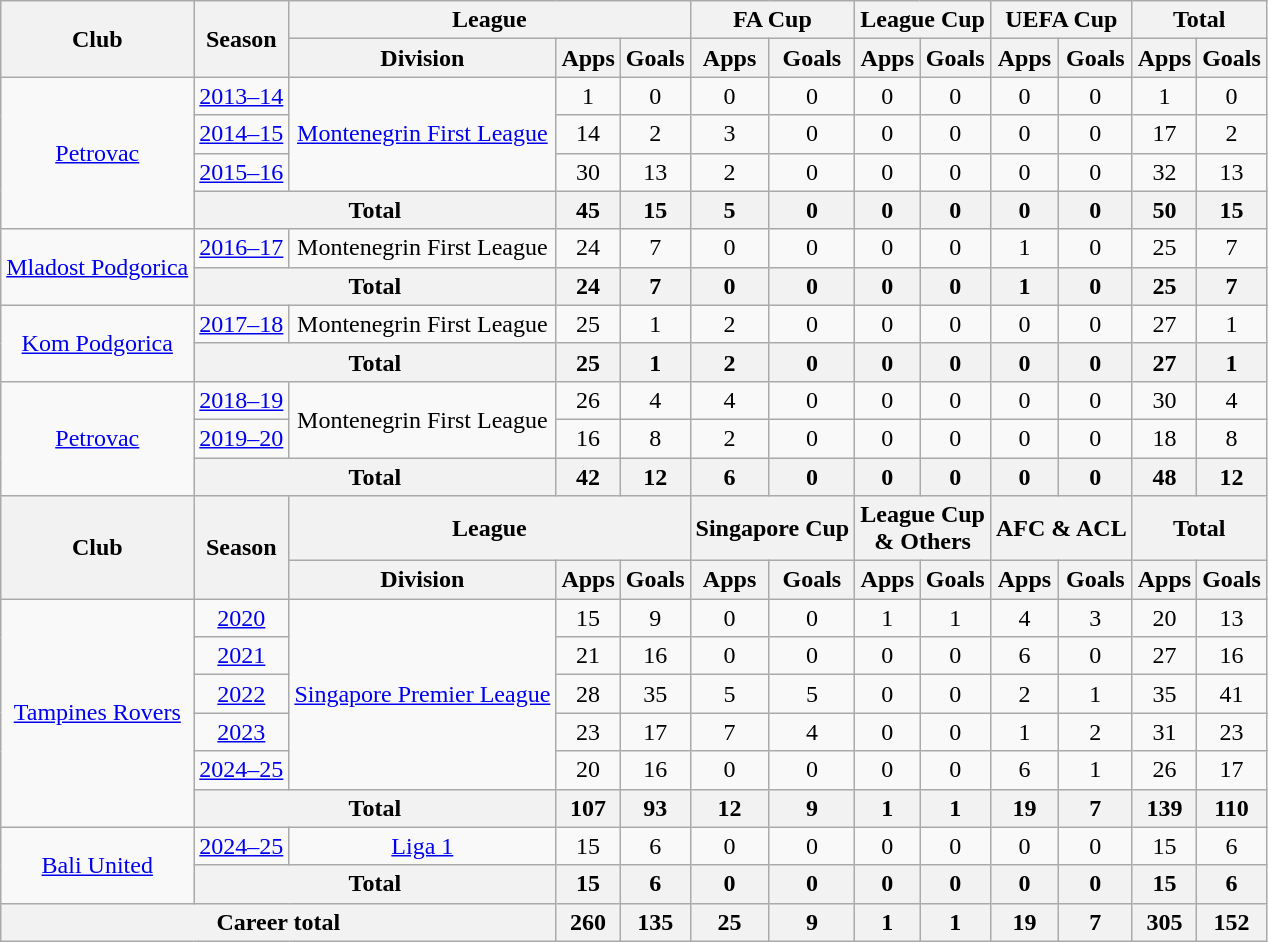<table class="wikitable" style="text-align: center">
<tr>
<th rowspan="2">Club</th>
<th rowspan="2">Season</th>
<th colspan="3">League</th>
<th colspan="2">FA Cup</th>
<th colspan="2">League Cup</th>
<th colspan="2">UEFA Cup</th>
<th colspan="2">Total</th>
</tr>
<tr>
<th>Division</th>
<th>Apps</th>
<th>Goals</th>
<th>Apps</th>
<th>Goals</th>
<th>Apps</th>
<th>Goals</th>
<th>Apps</th>
<th>Goals</th>
<th>Apps</th>
<th>Goals</th>
</tr>
<tr>
<td rowspan="4"><a href='#'>Petrovac</a></td>
<td><a href='#'>2013–14</a></td>
<td rowspan="3"><a href='#'>Montenegrin First League</a></td>
<td>1</td>
<td>0</td>
<td>0</td>
<td>0</td>
<td>0</td>
<td>0</td>
<td>0</td>
<td>0</td>
<td>1</td>
<td>0</td>
</tr>
<tr>
<td><a href='#'>2014–15</a></td>
<td>14</td>
<td>2</td>
<td>3</td>
<td>0</td>
<td>0</td>
<td>0</td>
<td>0</td>
<td>0</td>
<td>17</td>
<td>2</td>
</tr>
<tr>
<td><a href='#'>2015–16</a></td>
<td>30</td>
<td>13</td>
<td>2</td>
<td>0</td>
<td>0</td>
<td>0</td>
<td>0</td>
<td>0</td>
<td>32</td>
<td>13</td>
</tr>
<tr>
<th colspan=2>Total</th>
<th>45</th>
<th>15</th>
<th>5</th>
<th>0</th>
<th>0</th>
<th>0</th>
<th>0</th>
<th>0</th>
<th>50</th>
<th>15</th>
</tr>
<tr>
<td rowspan="2"><a href='#'>Mladost Podgorica</a></td>
<td><a href='#'>2016–17</a></td>
<td>Montenegrin First League</td>
<td>24</td>
<td>7</td>
<td>0</td>
<td>0</td>
<td>0</td>
<td>0</td>
<td>1</td>
<td>0</td>
<td>25</td>
<td>7</td>
</tr>
<tr>
<th colspan=2>Total</th>
<th>24</th>
<th>7</th>
<th>0</th>
<th>0</th>
<th>0</th>
<th>0</th>
<th>1</th>
<th>0</th>
<th>25</th>
<th>7</th>
</tr>
<tr>
<td rowspan="2"><a href='#'>Kom Podgorica</a></td>
<td><a href='#'>2017–18</a></td>
<td>Montenegrin First League</td>
<td>25</td>
<td>1</td>
<td>2</td>
<td>0</td>
<td>0</td>
<td>0</td>
<td>0</td>
<td>0</td>
<td>27</td>
<td>1</td>
</tr>
<tr>
<th colspan=2>Total</th>
<th>25</th>
<th>1</th>
<th>2</th>
<th>0</th>
<th>0</th>
<th>0</th>
<th>0</th>
<th>0</th>
<th>27</th>
<th>1</th>
</tr>
<tr>
<td rowspan="3"><a href='#'>Petrovac</a></td>
<td><a href='#'>2018–19</a></td>
<td rowspan="2">Montenegrin First League</td>
<td>26</td>
<td>4</td>
<td>4</td>
<td>0</td>
<td>0</td>
<td>0</td>
<td>0</td>
<td>0</td>
<td>30</td>
<td>4</td>
</tr>
<tr>
<td><a href='#'>2019–20</a></td>
<td>16</td>
<td>8</td>
<td>2</td>
<td>0</td>
<td>0</td>
<td>0</td>
<td>0</td>
<td>0</td>
<td>18</td>
<td>8</td>
</tr>
<tr>
<th colspan=2>Total</th>
<th>42</th>
<th>12</th>
<th>6</th>
<th>0</th>
<th>0</th>
<th>0</th>
<th>0</th>
<th>0</th>
<th>48</th>
<th>12</th>
</tr>
<tr>
<th rowspan="2">Club</th>
<th rowspan="2">Season</th>
<th colspan="3">League</th>
<th colspan="2">Singapore Cup</th>
<th colspan="2">League Cup <br> & Others</th>
<th colspan="2">AFC & ACL</th>
<th colspan="2">Total</th>
</tr>
<tr>
<th>Division</th>
<th>Apps</th>
<th>Goals</th>
<th>Apps</th>
<th>Goals</th>
<th>Apps</th>
<th>Goals</th>
<th>Apps</th>
<th>Goals</th>
<th>Apps</th>
<th>Goals</th>
</tr>
<tr>
<td rowspan="6"><a href='#'>Tampines Rovers</a></td>
<td><a href='#'>2020</a></td>
<td rowspan="5"><a href='#'>Singapore Premier League</a></td>
<td>15</td>
<td>9</td>
<td>0</td>
<td>0</td>
<td>1</td>
<td>1</td>
<td>4</td>
<td>3</td>
<td>20</td>
<td>13</td>
</tr>
<tr>
<td><a href='#'>2021</a></td>
<td>21</td>
<td>16</td>
<td>0</td>
<td>0</td>
<td>0</td>
<td>0</td>
<td>6</td>
<td>0</td>
<td>27</td>
<td>16</td>
</tr>
<tr>
<td><a href='#'>2022</a></td>
<td>28</td>
<td>35</td>
<td>5</td>
<td>5</td>
<td>0</td>
<td>0</td>
<td>2</td>
<td>1</td>
<td>35</td>
<td>41</td>
</tr>
<tr>
<td><a href='#'>2023</a></td>
<td>23</td>
<td>17</td>
<td>7</td>
<td>4</td>
<td>0</td>
<td>0</td>
<td>1</td>
<td>2</td>
<td>31</td>
<td>23</td>
</tr>
<tr>
<td><a href='#'>2024–25</a></td>
<td>20</td>
<td>16</td>
<td>0</td>
<td>0</td>
<td>0</td>
<td>0</td>
<td>6</td>
<td>1</td>
<td>26</td>
<td>17</td>
</tr>
<tr>
<th colspan=2>Total</th>
<th>107</th>
<th>93</th>
<th>12</th>
<th>9</th>
<th>1</th>
<th>1</th>
<th>19</th>
<th>7</th>
<th>139</th>
<th>110</th>
</tr>
<tr>
<td rowspan="2"><a href='#'>Bali United</a></td>
<td><a href='#'>2024–25</a></td>
<td><a href='#'>Liga 1</a></td>
<td>15</td>
<td>6</td>
<td>0</td>
<td>0</td>
<td>0</td>
<td>0</td>
<td>0</td>
<td>0</td>
<td>15</td>
<td>6</td>
</tr>
<tr>
<th colspan=2>Total</th>
<th>15</th>
<th>6</th>
<th>0</th>
<th>0</th>
<th>0</th>
<th>0</th>
<th>0</th>
<th>0</th>
<th>15</th>
<th>6</th>
</tr>
<tr>
<th colspan=3>Career total</th>
<th>260</th>
<th>135</th>
<th>25</th>
<th>9</th>
<th>1</th>
<th>1</th>
<th>19</th>
<th>7</th>
<th>305</th>
<th>152</th>
</tr>
</table>
